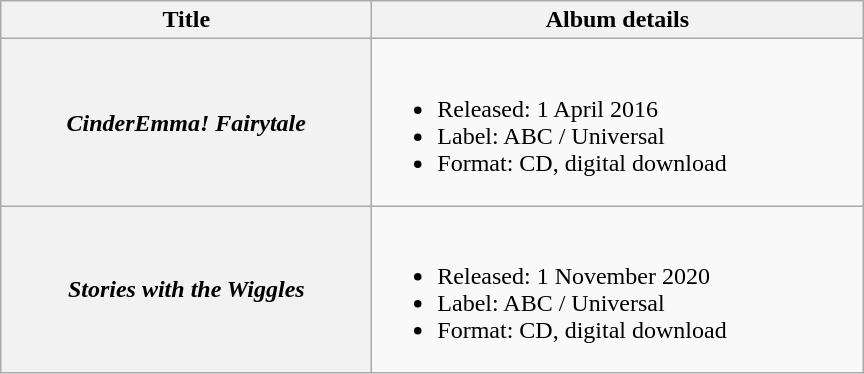<table class="wikitable plainrowheaders">
<tr>
<th scope="col" style="width:15em;">Title</th>
<th scope="col" style="width:20em;">Album details</th>
</tr>
<tr>
<th scope="row"><em>CinderEmma! Fairytale</em></th>
<td><br><ul><li>Released: 1 April 2016</li><li>Label: ABC / Universal</li><li>Format: CD, digital download</li></ul></td>
</tr>
<tr>
<th scope="row"><em>Stories with the Wiggles</em></th>
<td><br><ul><li>Released: 1 November 2020</li><li>Label: ABC / Universal</li><li>Format: CD, digital download</li></ul></td>
</tr>
</table>
